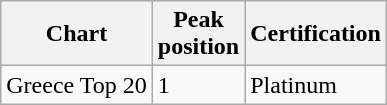<table class="wikitable">
<tr>
<th>Chart</th>
<th>Peak<br>position</th>
<th>Certification</th>
</tr>
<tr>
<td>Greece Top 20</td>
<td>1</td>
<td>Platinum</td>
</tr>
</table>
